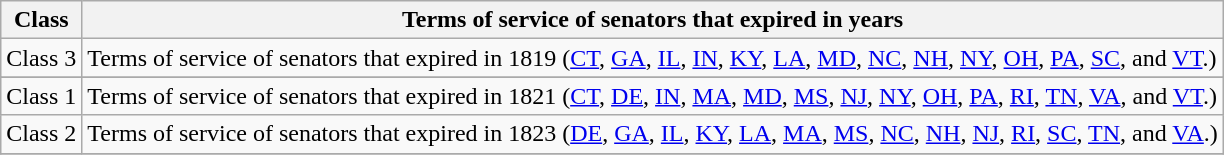<table class="wikitable sortable">
<tr valign=bottom>
<th>Class</th>
<th>Terms of service of senators that expired in years</th>
</tr>
<tr>
<td>Class 3</td>
<td>Terms of service of senators that expired in 1819 (<a href='#'>CT</a>, <a href='#'>GA</a>, <a href='#'>IL</a>, <a href='#'>IN</a>, <a href='#'>KY</a>, <a href='#'>LA</a>, <a href='#'>MD</a>, <a href='#'>NC</a>, <a href='#'>NH</a>, <a href='#'>NY</a>, <a href='#'>OH</a>, <a href='#'>PA</a>, <a href='#'>SC</a>, and <a href='#'>VT</a>.)</td>
</tr>
<tr>
</tr>
<tr>
<td>Class 1</td>
<td>Terms of service of senators that expired in 1821 (<a href='#'>CT</a>, <a href='#'>DE</a>, <a href='#'>IN</a>, <a href='#'>MA</a>, <a href='#'>MD</a>, <a href='#'>MS</a>, <a href='#'>NJ</a>, <a href='#'>NY</a>, <a href='#'>OH</a>, <a href='#'>PA</a>, <a href='#'>RI</a>, <a href='#'>TN</a>, <a href='#'>VA</a>, and <a href='#'>VT</a>.)</td>
</tr>
<tr>
<td>Class 2</td>
<td>Terms of service of senators that expired in 1823 (<a href='#'>DE</a>, <a href='#'>GA</a>, <a href='#'>IL</a>, <a href='#'>KY</a>, <a href='#'>LA</a>, <a href='#'>MA</a>, <a href='#'>MS</a>, <a href='#'>NC</a>, <a href='#'>NH</a>, <a href='#'>NJ</a>, <a href='#'>RI</a>, <a href='#'>SC</a>, <a href='#'>TN</a>, and <a href='#'>VA</a>.)</td>
</tr>
<tr>
</tr>
</table>
